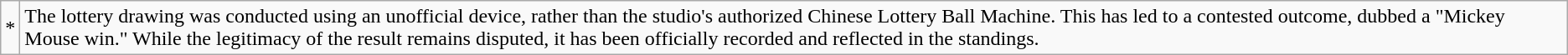<table class="wikitable">
<tr>
<td>*</td>
<td>The lottery drawing was conducted using an unofficial device, rather than the studio's authorized Chinese Lottery Ball Machine. This has led to a contested outcome, dubbed a "Mickey Mouse win." While the legitimacy of the result remains disputed, it has been officially recorded and reflected in the standings.</td>
</tr>
</table>
